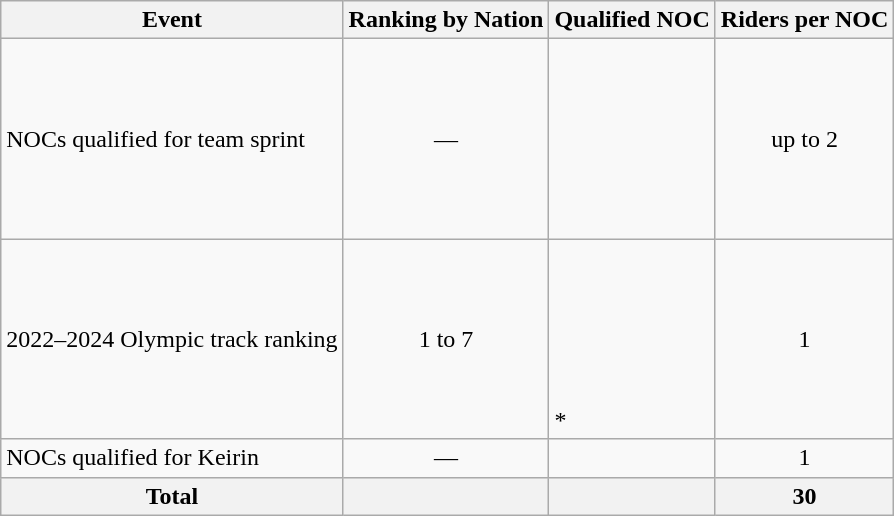<table class="wikitable" style="text-align:center;">
<tr>
<th>Event</th>
<th>Ranking by Nation</th>
<th>Qualified NOC</th>
<th>Riders per NOC</th>
</tr>
<tr>
<td align=left>NOCs qualified for team sprint</td>
<td>—</td>
<td align=left> <br>  <br>  <br>  <br>  <br>  <br>  <br> </td>
<td>up to 2</td>
</tr>
<tr>
<td align=left>2022–2024 Olympic track ranking</td>
<td>1 to 7</td>
<td align=left> <br>  <br>   <br>  <br>   <br>   <br> *</td>
<td>1</td>
</tr>
<tr>
<td align=left>NOCs qualified for Keirin</td>
<td>—</td>
<td align=left></td>
<td>1</td>
</tr>
<tr>
<th>Total</th>
<th></th>
<th></th>
<th>30</th>
</tr>
</table>
